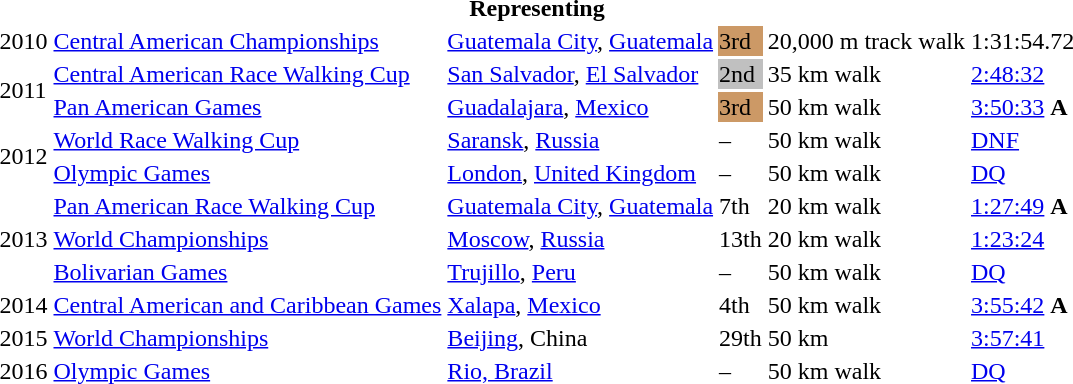<table>
<tr>
<th colspan="6">Representing </th>
</tr>
<tr>
<td>2010</td>
<td><a href='#'>Central American Championships</a></td>
<td><a href='#'>Guatemala City</a>, <a href='#'>Guatemala</a></td>
<td bgcolor="cc9966">3rd</td>
<td>20,000 m track walk</td>
<td>1:31:54.72</td>
</tr>
<tr>
<td rowspan=2>2011</td>
<td><a href='#'>Central American Race Walking Cup</a></td>
<td><a href='#'>San Salvador</a>, <a href='#'>El Salvador</a></td>
<td bgcolor=silver>2nd</td>
<td>35 km walk</td>
<td><a href='#'>2:48:32</a></td>
</tr>
<tr>
<td><a href='#'>Pan American Games</a></td>
<td><a href='#'>Guadalajara</a>, <a href='#'>Mexico</a></td>
<td bgcolor="cc9966">3rd</td>
<td>50 km walk</td>
<td><a href='#'>3:50:33</a> <strong>A</strong></td>
</tr>
<tr>
<td rowspan=2>2012</td>
<td><a href='#'>World Race Walking Cup</a></td>
<td><a href='#'>Saransk</a>, <a href='#'>Russia</a></td>
<td>–</td>
<td>50 km walk</td>
<td><a href='#'>DNF</a></td>
</tr>
<tr>
<td><a href='#'>Olympic Games</a></td>
<td><a href='#'>London</a>, <a href='#'>United Kingdom</a></td>
<td>–</td>
<td>50 km walk</td>
<td><a href='#'>DQ</a></td>
</tr>
<tr>
<td rowspan=3>2013</td>
<td><a href='#'>Pan American Race Walking Cup</a></td>
<td><a href='#'>Guatemala City</a>, <a href='#'>Guatemala</a></td>
<td>7th</td>
<td>20 km walk</td>
<td><a href='#'>1:27:49</a> <strong>A</strong></td>
</tr>
<tr>
<td><a href='#'>World Championships</a></td>
<td><a href='#'>Moscow</a>, <a href='#'>Russia</a></td>
<td>13th</td>
<td>20 km walk</td>
<td><a href='#'>1:23:24</a></td>
</tr>
<tr>
<td><a href='#'>Bolivarian Games</a></td>
<td><a href='#'>Trujillo</a>, <a href='#'>Peru</a></td>
<td>–</td>
<td>50 km walk</td>
<td><a href='#'>DQ</a></td>
</tr>
<tr>
<td>2014</td>
<td><a href='#'>Central American and Caribbean Games</a></td>
<td><a href='#'>Xalapa</a>, <a href='#'>Mexico</a></td>
<td>4th</td>
<td>50 km walk</td>
<td><a href='#'>3:55:42</a> <strong>A</strong></td>
</tr>
<tr>
<td>2015</td>
<td><a href='#'>World Championships</a></td>
<td><a href='#'>Beijing</a>, China</td>
<td>29th</td>
<td>50 km</td>
<td><a href='#'>3:57:41</a></td>
</tr>
<tr>
<td>2016</td>
<td><a href='#'>Olympic Games</a></td>
<td><a href='#'>Rio, Brazil</a></td>
<td>–</td>
<td>50 km walk</td>
<td><a href='#'>DQ</a></td>
</tr>
</table>
